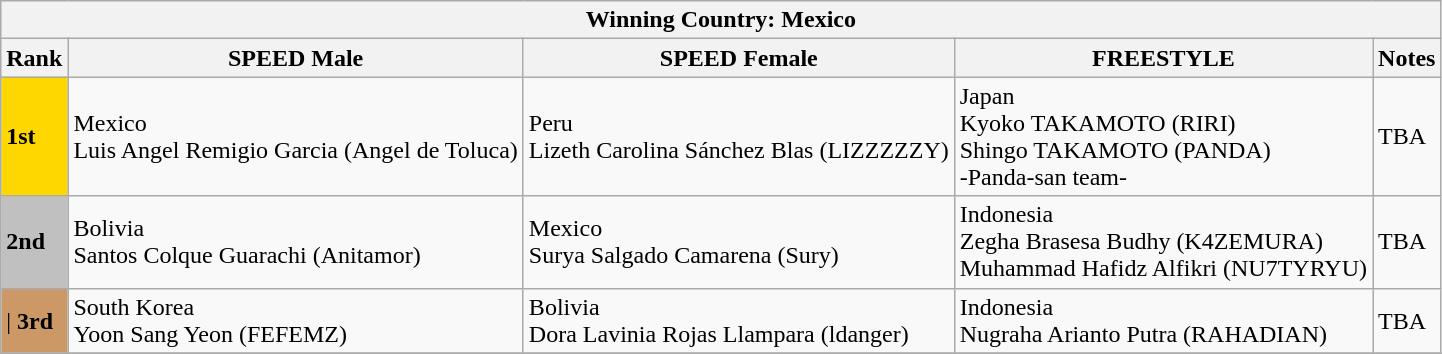<table class="wikitable">
<tr>
<th colspan="5">Winning Country:  Mexico</th>
</tr>
<tr>
<th>Rank</th>
<th>SPEED Male</th>
<th>SPEED Female</th>
<th>FREESTYLE</th>
<th>Notes</th>
</tr>
<tr>
<td style="background:gold;"> <strong>1st</strong></td>
<td> Mexico<br>	Luis Angel Remigio Garcia (Angel de Toluca)</td>
<td> Peru<br>Lizeth Carolina Sánchez Blas (LIZZZZZY)</td>
<td> Japan<br>Kyoko TAKAMOTO (RIRI)<br>Shingo TAKAMOTO (PANDA)<br>-Panda-san team-</td>
<td>TBA</td>
</tr>
<tr>
<td style="background:silver;"> <strong>2nd</strong></td>
<td> Bolivia<br>Santos Colque Guarachi (Anitamor)</td>
<td> Mexico<br>Surya Salgado Camarena (Sury)</td>
<td> Indonesia<br>Zegha Brasesa Budhy (K4ZEMURA)<br>Muhammad Hafidz Alfikri (NU7TYRYU)</td>
<td>TBA</td>
</tr>
<tr>
<td style="background:#c96;">| <strong>3rd</strong></td>
<td> South Korea<br>Yoon Sang Yeon (FEFEMZ)</td>
<td> Bolivia<br>Dora Lavinia Rojas Llampara (ldanger)</td>
<td> Indonesia<br>Nugraha Arianto Putra (RAHADIAN)</td>
<td>TBA</td>
</tr>
<tr>
</tr>
</table>
